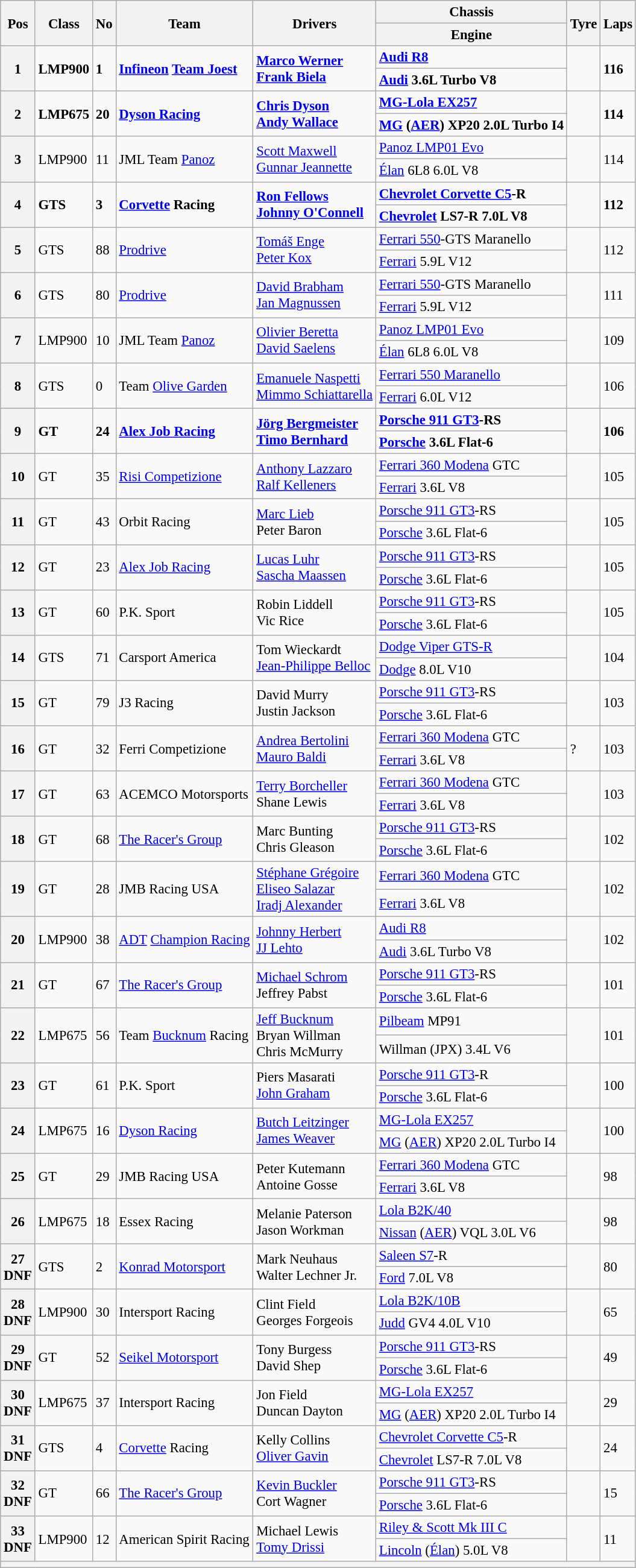<table class="wikitable" style="font-size: 95%;">
<tr>
<th rowspan=2>Pos</th>
<th rowspan=2>Class</th>
<th rowspan=2>No</th>
<th rowspan=2>Team</th>
<th rowspan=2>Drivers</th>
<th>Chassis</th>
<th rowspan=2>Tyre</th>
<th rowspan=2>Laps</th>
</tr>
<tr>
<th>Engine</th>
</tr>
<tr style="font-weight:bold">
<th rowspan=2>1</th>
<td rowspan=2>LMP900</td>
<td rowspan=2>1</td>
<td rowspan=2> <a href='#'>Infineon</a> <a href='#'>Team Joest</a></td>
<td rowspan=2> <a href='#'>Marco Werner</a><br> <a href='#'>Frank Biela</a></td>
<td><a href='#'>Audi R8</a></td>
<td rowspan=2></td>
<td rowspan=2>116</td>
</tr>
<tr style="font-weight:bold">
<td><a href='#'>Audi</a> 3.6L Turbo V8</td>
</tr>
<tr style="font-weight:bold">
<th rowspan=2>2</th>
<td rowspan=2>LMP675</td>
<td rowspan=2>20</td>
<td rowspan=2> <a href='#'>Dyson Racing</a></td>
<td rowspan=2> <a href='#'>Chris Dyson</a><br> <a href='#'>Andy Wallace</a></td>
<td><a href='#'>MG-Lola EX257</a></td>
<td rowspan=2></td>
<td rowspan=2>114</td>
</tr>
<tr style="font-weight:bold">
<td><a href='#'>MG</a> (<a href='#'>AER</a>) XP20 2.0L Turbo I4</td>
</tr>
<tr>
<th rowspan=2>3</th>
<td rowspan=2>LMP900</td>
<td rowspan=2>11</td>
<td rowspan=2> JML Team <a href='#'>Panoz</a></td>
<td rowspan=2> <a href='#'>Scott Maxwell</a><br> <a href='#'>Gunnar Jeannette</a></td>
<td><a href='#'>Panoz LMP01 Evo</a></td>
<td rowspan=2></td>
<td rowspan=2>114</td>
</tr>
<tr>
<td><a href='#'>Élan</a> 6L8 6.0L V8</td>
</tr>
<tr style="font-weight:bold">
<th rowspan=2>4</th>
<td rowspan=2>GTS</td>
<td rowspan=2>3</td>
<td rowspan=2> <a href='#'>Corvette</a> Racing</td>
<td rowspan=2> <a href='#'>Ron Fellows</a><br> <a href='#'>Johnny O'Connell</a></td>
<td><a href='#'>Chevrolet Corvette C5</a>-R</td>
<td rowspan=2></td>
<td rowspan=2>112</td>
</tr>
<tr style="font-weight:bold">
<td><a href='#'>Chevrolet</a> LS7-R 7.0L V8</td>
</tr>
<tr>
<th rowspan=2>5</th>
<td rowspan=2>GTS</td>
<td rowspan=2>88</td>
<td rowspan=2> <a href='#'>Prodrive</a></td>
<td rowspan=2> <a href='#'>Tomáš Enge</a><br> <a href='#'>Peter Kox</a></td>
<td><a href='#'>Ferrari 550</a>-GTS Maranello</td>
<td rowspan=2></td>
<td rowspan=2>112</td>
</tr>
<tr>
<td><a href='#'>Ferrari</a> 5.9L V12</td>
</tr>
<tr>
<th rowspan=2>6</th>
<td rowspan=2>GTS</td>
<td rowspan=2>80</td>
<td rowspan=2> <a href='#'>Prodrive</a></td>
<td rowspan=2> <a href='#'>David Brabham</a><br> <a href='#'>Jan Magnussen</a></td>
<td><a href='#'>Ferrari 550</a>-GTS Maranello</td>
<td rowspan=2></td>
<td rowspan=2>111</td>
</tr>
<tr>
<td><a href='#'>Ferrari</a> 5.9L V12</td>
</tr>
<tr>
<th rowspan=2>7</th>
<td rowspan=2>LMP900</td>
<td rowspan=2>10</td>
<td rowspan=2> JML Team <a href='#'>Panoz</a></td>
<td rowspan=2> <a href='#'>Olivier Beretta</a><br> <a href='#'>David Saelens</a></td>
<td><a href='#'>Panoz LMP01 Evo</a></td>
<td rowspan=2></td>
<td rowspan=2>109</td>
</tr>
<tr>
<td><a href='#'>Élan</a> 6L8 6.0L V8</td>
</tr>
<tr>
<th rowspan=2>8</th>
<td rowspan=2>GTS</td>
<td rowspan=2>0</td>
<td rowspan=2> Team <a href='#'>Olive Garden</a></td>
<td rowspan=2> <a href='#'>Emanuele Naspetti</a><br> <a href='#'>Mimmo Schiattarella</a></td>
<td><a href='#'>Ferrari 550 Maranello</a></td>
<td rowspan=2></td>
<td rowspan=2>106</td>
</tr>
<tr>
<td><a href='#'>Ferrari</a> 6.0L V12</td>
</tr>
<tr style="font-weight:bold">
<th rowspan=2>9</th>
<td rowspan=2>GT</td>
<td rowspan=2>24</td>
<td rowspan=2> <a href='#'>Alex Job Racing</a></td>
<td rowspan=2> <a href='#'>Jörg Bergmeister</a><br> <a href='#'>Timo Bernhard</a></td>
<td><a href='#'>Porsche 911 GT3</a>-RS</td>
<td rowspan=2></td>
<td rowspan=2>106</td>
</tr>
<tr style="font-weight:bold">
<td><a href='#'>Porsche</a> 3.6L Flat-6</td>
</tr>
<tr>
<th rowspan=2>10</th>
<td rowspan=2>GT</td>
<td rowspan=2>35</td>
<td rowspan=2> <a href='#'>Risi Competizione</a></td>
<td rowspan=2> <a href='#'>Anthony Lazzaro</a><br> <a href='#'>Ralf Kelleners</a></td>
<td><a href='#'>Ferrari 360 Modena</a> GTC</td>
<td rowspan=2></td>
<td rowspan=2>105</td>
</tr>
<tr>
<td><a href='#'>Ferrari</a> 3.6L V8</td>
</tr>
<tr>
<th rowspan=2>11</th>
<td rowspan=2>GT</td>
<td rowspan=2>43</td>
<td rowspan=2> Orbit Racing</td>
<td rowspan=2> <a href='#'>Marc Lieb</a><br> Peter Baron</td>
<td><a href='#'>Porsche 911 GT3</a>-RS</td>
<td rowspan=2></td>
<td rowspan=2>105</td>
</tr>
<tr>
<td><a href='#'>Porsche</a> 3.6L Flat-6</td>
</tr>
<tr>
<th rowspan=2>12</th>
<td rowspan=2>GT</td>
<td rowspan=2>23</td>
<td rowspan=2> <a href='#'>Alex Job Racing</a></td>
<td rowspan=2> <a href='#'>Lucas Luhr</a><br> <a href='#'>Sascha Maassen</a></td>
<td><a href='#'>Porsche 911 GT3</a>-RS</td>
<td rowspan=2></td>
<td rowspan=2>105</td>
</tr>
<tr>
<td><a href='#'>Porsche</a> 3.6L Flat-6</td>
</tr>
<tr>
<th rowspan=2>13</th>
<td rowspan=2>GT</td>
<td rowspan=2>60</td>
<td rowspan=2> P.K. Sport</td>
<td rowspan=2> Robin Liddell<br> Vic Rice</td>
<td><a href='#'>Porsche 911 GT3</a>-RS</td>
<td rowspan=2></td>
<td rowspan=2>105</td>
</tr>
<tr>
<td><a href='#'>Porsche</a> 3.6L Flat-6</td>
</tr>
<tr>
<th rowspan=2>14</th>
<td rowspan=2>GTS</td>
<td rowspan=2>71</td>
<td rowspan=2> Carsport America</td>
<td rowspan=2> Tom Wieckardt<br> <a href='#'>Jean-Philippe Belloc</a></td>
<td><a href='#'>Dodge Viper GTS-R</a></td>
<td rowspan=2></td>
<td rowspan=2>104</td>
</tr>
<tr>
<td><a href='#'>Dodge</a> 8.0L V10</td>
</tr>
<tr>
<th rowspan=2>15</th>
<td rowspan=2>GT</td>
<td rowspan=2>79</td>
<td rowspan=2> J3 Racing</td>
<td rowspan=2> David Murry<br> Justin Jackson</td>
<td><a href='#'>Porsche 911 GT3</a>-RS</td>
<td rowspan=2></td>
<td rowspan=2>103</td>
</tr>
<tr>
<td><a href='#'>Porsche</a> 3.6L Flat-6</td>
</tr>
<tr>
<th rowspan=2>16</th>
<td rowspan=2>GT</td>
<td rowspan=2>32</td>
<td rowspan=2> Ferri Competizione</td>
<td rowspan=2> <a href='#'>Andrea Bertolini</a><br> <a href='#'>Mauro Baldi</a></td>
<td><a href='#'>Ferrari 360 Modena</a> GTC</td>
<td rowspan=2>?</td>
<td rowspan=2>103</td>
</tr>
<tr>
<td><a href='#'>Ferrari</a> 3.6L V8</td>
</tr>
<tr>
<th rowspan=2>17</th>
<td rowspan=2>GT</td>
<td rowspan=2>63</td>
<td rowspan=2> ACEMCO Motorsports</td>
<td rowspan=2> <a href='#'>Terry Borcheller</a><br> Shane Lewis</td>
<td><a href='#'>Ferrari 360 Modena</a> GTC</td>
<td rowspan=2></td>
<td rowspan=2>103</td>
</tr>
<tr>
<td><a href='#'>Ferrari</a> 3.6L V8</td>
</tr>
<tr>
<th rowspan=2>18</th>
<td rowspan=2>GT</td>
<td rowspan=2>68</td>
<td rowspan=2> <a href='#'>The Racer's Group</a></td>
<td rowspan=2> Marc Bunting<br> Chris Gleason</td>
<td><a href='#'>Porsche 911 GT3</a>-RS</td>
<td rowspan=2></td>
<td rowspan=2>102</td>
</tr>
<tr>
<td><a href='#'>Porsche</a> 3.6L Flat-6</td>
</tr>
<tr>
<th rowspan=2>19</th>
<td rowspan=2>GT</td>
<td rowspan=2>28</td>
<td rowspan=2> JMB Racing USA</td>
<td rowspan=2> <a href='#'>Stéphane Grégoire</a><br> <a href='#'>Eliseo Salazar</a><br> <a href='#'>Iradj Alexander</a></td>
<td><a href='#'>Ferrari 360 Modena</a> GTC</td>
<td rowspan=2></td>
<td rowspan=2>102</td>
</tr>
<tr>
<td><a href='#'>Ferrari</a> 3.6L V8</td>
</tr>
<tr>
<th rowspan=2>20</th>
<td rowspan=2>LMP900</td>
<td rowspan=2>38</td>
<td rowspan=2> <a href='#'>ADT</a> <a href='#'>Champion Racing</a></td>
<td rowspan=2> <a href='#'>Johnny Herbert</a><br> <a href='#'>JJ Lehto</a></td>
<td><a href='#'>Audi R8</a></td>
<td rowspan=2></td>
<td rowspan=2>102</td>
</tr>
<tr>
<td><a href='#'>Audi</a> 3.6L Turbo V8</td>
</tr>
<tr>
<th rowspan=2>21</th>
<td rowspan=2>GT</td>
<td rowspan=2>67</td>
<td rowspan=2> <a href='#'>The Racer's Group</a></td>
<td rowspan=2> <a href='#'>Michael Schrom</a><br> Jeffrey Pabst</td>
<td><a href='#'>Porsche 911 GT3</a>-RS</td>
<td rowspan=2></td>
<td rowspan=2>101</td>
</tr>
<tr>
<td><a href='#'>Porsche</a> 3.6L Flat-6</td>
</tr>
<tr>
<th rowspan=2>22</th>
<td rowspan=2>LMP675</td>
<td rowspan=2>56</td>
<td rowspan=2> Team <a href='#'>Bucknum</a> Racing</td>
<td rowspan=2> <a href='#'>Jeff Bucknum</a><br> Bryan Willman<br> Chris McMurry</td>
<td><a href='#'>Pilbeam</a> MP91</td>
<td rowspan=2></td>
<td rowspan=2>101</td>
</tr>
<tr>
<td>Willman (JPX) 3.4L V6</td>
</tr>
<tr>
<th rowspan=2>23</th>
<td rowspan=2>GT</td>
<td rowspan=2>61</td>
<td rowspan=2> P.K. Sport</td>
<td rowspan=2> Piers Masarati<br> <a href='#'>John Graham</a></td>
<td><a href='#'>Porsche 911 GT3</a>-R</td>
<td rowspan=2></td>
<td rowspan=2>100</td>
</tr>
<tr>
<td><a href='#'>Porsche</a> 3.6L Flat-6</td>
</tr>
<tr>
<th rowspan=2>24</th>
<td rowspan=2>LMP675</td>
<td rowspan=2>16</td>
<td rowspan=2> <a href='#'>Dyson Racing</a></td>
<td rowspan=2> <a href='#'>Butch Leitzinger</a><br> <a href='#'>James Weaver</a></td>
<td><a href='#'>MG-Lola EX257</a></td>
<td rowspan=2></td>
<td rowspan=2>100</td>
</tr>
<tr>
<td><a href='#'>MG</a> (<a href='#'>AER</a>) XP20 2.0L Turbo I4</td>
</tr>
<tr>
<th rowspan=2>25</th>
<td rowspan=2>GT</td>
<td rowspan=2>29</td>
<td rowspan=2> JMB Racing USA</td>
<td rowspan=2> Peter Kutemann<br> Antoine Gosse</td>
<td><a href='#'>Ferrari 360 Modena</a> GTC</td>
<td rowspan=2></td>
<td rowspan=2>98</td>
</tr>
<tr>
<td><a href='#'>Ferrari</a> 3.6L V8</td>
</tr>
<tr>
<th rowspan=2>26</th>
<td rowspan=2>LMP675</td>
<td rowspan=2>18</td>
<td rowspan=2> Essex Racing</td>
<td rowspan=2> Melanie Paterson<br> Jason Workman</td>
<td><a href='#'>Lola B2K/40</a></td>
<td rowspan=2></td>
<td rowspan=2>98</td>
</tr>
<tr>
<td><a href='#'>Nissan</a> (<a href='#'>AER</a>) VQL 3.0L V6</td>
</tr>
<tr>
<th rowspan=2>27<br>DNF</th>
<td rowspan=2>GTS</td>
<td rowspan=2>2</td>
<td rowspan=2> <a href='#'>Konrad Motorsport</a></td>
<td rowspan=2> Mark Neuhaus<br> Walter Lechner Jr.</td>
<td><a href='#'>Saleen S7</a>-R</td>
<td rowspan=2></td>
<td rowspan=2>80</td>
</tr>
<tr>
<td><a href='#'>Ford</a> 7.0L V8</td>
</tr>
<tr>
<th rowspan=2>28<br>DNF</th>
<td rowspan=2>LMP900</td>
<td rowspan=2>30</td>
<td rowspan=2> Intersport Racing</td>
<td rowspan=2> Clint Field<br> Georges Forgeois</td>
<td><a href='#'>Lola B2K/10B</a></td>
<td rowspan=2></td>
<td rowspan=2>65</td>
</tr>
<tr>
<td><a href='#'>Judd</a> GV4 4.0L V10</td>
</tr>
<tr>
<th rowspan=2>29<br>DNF</th>
<td rowspan=2>GT</td>
<td rowspan=2>52</td>
<td rowspan=2> <a href='#'>Seikel Motorsport</a></td>
<td rowspan=2> Tony Burgess<br> David Shep</td>
<td><a href='#'>Porsche 911 GT3</a>-RS</td>
<td rowspan=2></td>
<td rowspan=2>49</td>
</tr>
<tr>
<td><a href='#'>Porsche</a> 3.6L Flat-6</td>
</tr>
<tr>
<th rowspan=2>30<br>DNF</th>
<td rowspan=2>LMP675</td>
<td rowspan=2>37</td>
<td rowspan=2> Intersport Racing</td>
<td rowspan=2> Jon Field<br> Duncan Dayton</td>
<td><a href='#'>MG-Lola EX257</a></td>
<td rowspan=2></td>
<td rowspan=2>29</td>
</tr>
<tr>
<td><a href='#'>MG</a> (<a href='#'>AER</a>) XP20 2.0L Turbo I4</td>
</tr>
<tr>
<th rowspan=2>31<br>DNF</th>
<td rowspan=2>GTS</td>
<td rowspan=2>4</td>
<td rowspan=2> <a href='#'>Corvette</a> Racing</td>
<td rowspan=2> Kelly Collins<br> <a href='#'>Oliver Gavin</a></td>
<td><a href='#'>Chevrolet Corvette C5</a>-R</td>
<td rowspan=2></td>
<td rowspan=2>24</td>
</tr>
<tr>
<td><a href='#'>Chevrolet</a> LS7-R 7.0L V8</td>
</tr>
<tr>
<th rowspan=2>32<br>DNF</th>
<td rowspan=2>GT</td>
<td rowspan=2>66</td>
<td rowspan=2> <a href='#'>The Racer's Group</a></td>
<td rowspan=2> <a href='#'>Kevin Buckler</a><br> Cort Wagner</td>
<td><a href='#'>Porsche 911 GT3</a>-RS</td>
<td rowspan=2></td>
<td rowspan=2>15</td>
</tr>
<tr>
<td><a href='#'>Porsche</a> 3.6L Flat-6</td>
</tr>
<tr>
<th rowspan=2>33<br>DNF</th>
<td rowspan=2>LMP900</td>
<td rowspan=2>12</td>
<td rowspan=2> American Spirit Racing</td>
<td rowspan=2> Michael Lewis<br> <a href='#'>Tomy Drissi</a></td>
<td><a href='#'>Riley & Scott Mk III C</a></td>
<td rowspan=2></td>
<td rowspan=2>11</td>
</tr>
<tr>
<td><a href='#'>Lincoln</a> (<a href='#'>Élan</a>) 5.0L V8</td>
</tr>
<tr>
<th colspan=8> </th>
</tr>
</table>
